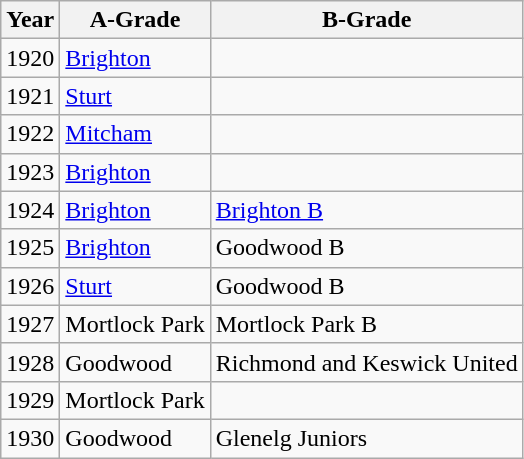<table class="wikitable">
<tr>
<th>Year</th>
<th>A-Grade</th>
<th>B-Grade</th>
</tr>
<tr>
<td>1920</td>
<td><a href='#'>Brighton</a></td>
<td></td>
</tr>
<tr>
<td>1921</td>
<td><a href='#'>Sturt</a></td>
<td></td>
</tr>
<tr>
<td>1922</td>
<td><a href='#'>Mitcham</a></td>
<td></td>
</tr>
<tr>
<td>1923</td>
<td><a href='#'>Brighton</a></td>
<td></td>
</tr>
<tr>
<td>1924</td>
<td><a href='#'>Brighton</a></td>
<td><a href='#'>Brighton B</a></td>
</tr>
<tr>
<td>1925</td>
<td><a href='#'>Brighton</a></td>
<td>Goodwood B</td>
</tr>
<tr>
<td>1926</td>
<td><a href='#'>Sturt</a></td>
<td>Goodwood B</td>
</tr>
<tr>
<td>1927</td>
<td>Mortlock Park </td>
<td>Mortlock Park B </td>
</tr>
<tr>
<td>1928</td>
<td>Goodwood </td>
<td>Richmond and Keswick United</td>
</tr>
<tr>
<td>1929</td>
<td>Mortlock Park </td>
<td></td>
</tr>
<tr>
<td>1930</td>
<td>Goodwood </td>
<td>Glenelg Juniors</td>
</tr>
</table>
